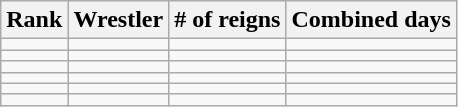<table class="wikitable sortable" style="text-align:center;">
<tr>
<th>Rank</th>
<th>Wrestler</th>
<th># of reigns</th>
<th>Combined days</th>
</tr>
<tr>
<td></td>
<td align="left"></td>
<td></td>
<td></td>
</tr>
<tr>
<td></td>
<td align="left"></td>
<td></td>
<td></td>
</tr>
<tr>
<td></td>
<td align="left"></td>
<td></td>
<td></td>
</tr>
<tr>
<td></td>
<td align="left"></td>
<td></td>
<td></td>
</tr>
<tr>
<td></td>
<td align="left"></td>
<td></td>
<td></td>
</tr>
<tr>
<td></td>
<td align="left"></td>
<td></td>
<td></td>
</tr>
</table>
